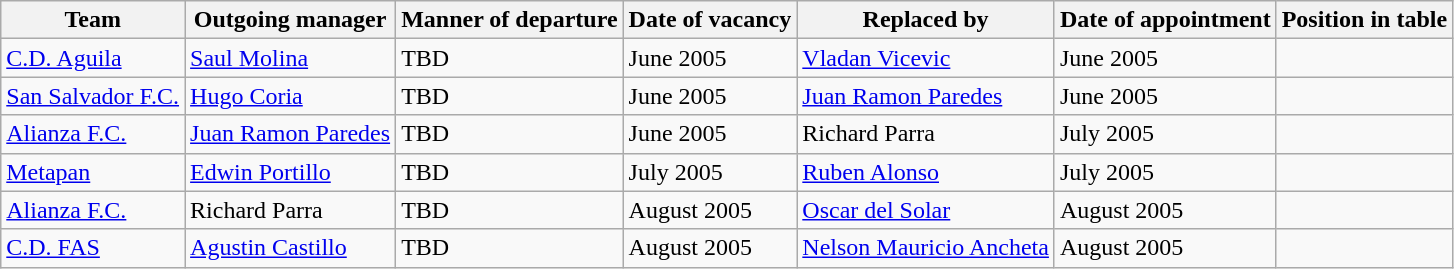<table class="wikitable">
<tr>
<th>Team</th>
<th>Outgoing manager</th>
<th>Manner of departure</th>
<th>Date of vacancy</th>
<th>Replaced by</th>
<th>Date of appointment</th>
<th>Position in table</th>
</tr>
<tr>
<td><a href='#'>C.D. Aguila</a></td>
<td> <a href='#'>Saul Molina</a></td>
<td>TBD</td>
<td>June 2005</td>
<td> <a href='#'>Vladan Vicevic</a></td>
<td>June 2005</td>
<td></td>
</tr>
<tr>
<td><a href='#'>San Salvador F.C.</a></td>
<td> <a href='#'>Hugo Coria</a></td>
<td>TBD</td>
<td>June 2005</td>
<td> <a href='#'>Juan Ramon Paredes</a></td>
<td>June 2005</td>
<td></td>
</tr>
<tr>
<td><a href='#'>Alianza F.C.</a></td>
<td> <a href='#'>Juan Ramon Paredes</a></td>
<td>TBD</td>
<td>June 2005</td>
<td> Richard Parra</td>
<td>July 2005</td>
<td></td>
</tr>
<tr>
<td><a href='#'>Metapan</a></td>
<td> <a href='#'>Edwin Portillo</a></td>
<td>TBD</td>
<td>July 2005</td>
<td> <a href='#'>Ruben Alonso</a></td>
<td>July 2005</td>
<td></td>
</tr>
<tr>
<td><a href='#'>Alianza F.C.</a></td>
<td> Richard Parra</td>
<td>TBD</td>
<td>August 2005</td>
<td> <a href='#'>Oscar del Solar</a></td>
<td>August 2005</td>
<td></td>
</tr>
<tr>
<td><a href='#'>C.D. FAS</a></td>
<td> <a href='#'>Agustin Castillo</a></td>
<td>TBD</td>
<td>August 2005</td>
<td> <a href='#'>Nelson Mauricio Ancheta</a></td>
<td>August 2005</td>
<td></td>
</tr>
</table>
